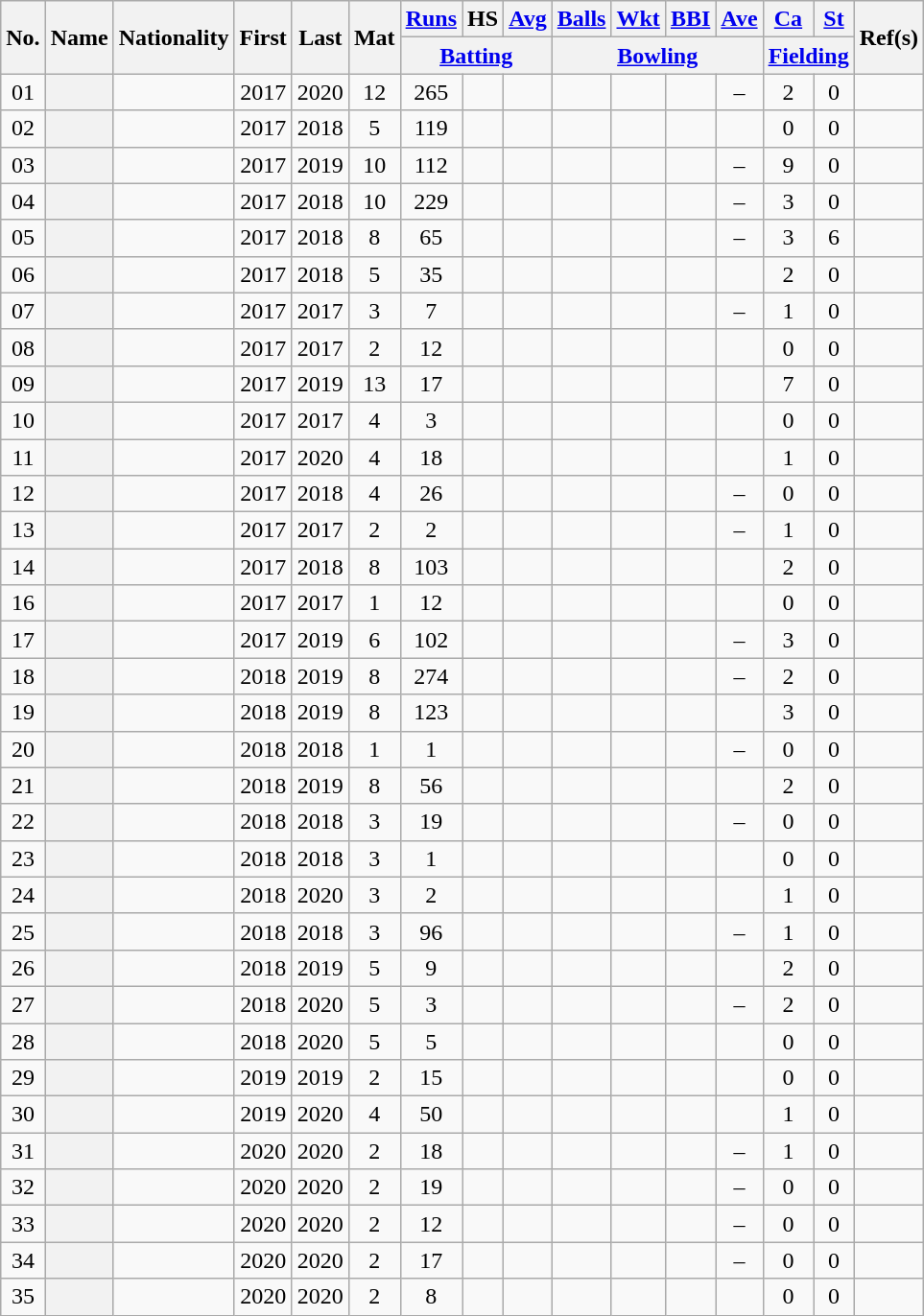<table class="wikitable sortable plainrowheaders">
<tr align="center">
<th scope="col" rowspan="2">No.</th>
<th scope="col" rowspan="2">Name</th>
<th scope="col" rowspan="2">Nationality</th>
<th scope="col" rowspan="2">First</th>
<th scope="col" rowspan="2">Last</th>
<th scope="col" rowspan="2">Mat</th>
<th scope="col"><a href='#'>Runs</a></th>
<th scope="col">HS</th>
<th scope="col"><a href='#'>Avg</a></th>
<th scope="col"><a href='#'>Balls</a></th>
<th scope="col"><a href='#'>Wkt</a></th>
<th scope="col"><a href='#'>BBI</a></th>
<th scope="col"><a href='#'>Ave</a></th>
<th scope="col"><a href='#'>Ca</a></th>
<th scope="col"><a href='#'>St</a></th>
<th scope="col" rowspan=2 class="unsortable">Ref(s)</th>
</tr>
<tr class="unsortable">
<th scope="col" colspan=3><a href='#'>Batting</a></th>
<th scope="col" colspan=4><a href='#'>Bowling</a></th>
<th scope="col" colspan=2><a href='#'>Fielding</a></th>
</tr>
<tr align="center">
<td><span>0</span>1</td>
<th scope="row"></th>
<td></td>
<td>2017</td>
<td>2020</td>
<td>12</td>
<td>265</td>
<td></td>
<td></td>
<td></td>
<td></td>
<td></td>
<td>–</td>
<td>2</td>
<td>0</td>
<td></td>
</tr>
<tr align="center">
<td><span>0</span>2</td>
<th scope="row"></th>
<td></td>
<td>2017</td>
<td>2018</td>
<td>5</td>
<td>119</td>
<td></td>
<td></td>
<td></td>
<td></td>
<td></td>
<td></td>
<td>0</td>
<td>0</td>
<td></td>
</tr>
<tr align="center">
<td><span>0</span>3</td>
<th scope="row"> </th>
<td></td>
<td>2017</td>
<td>2019</td>
<td>10</td>
<td>112</td>
<td></td>
<td></td>
<td></td>
<td></td>
<td></td>
<td>–</td>
<td>9</td>
<td>0</td>
<td></td>
</tr>
<tr align="center">
<td><span>0</span>4</td>
<th scope="row"></th>
<td></td>
<td>2017</td>
<td>2018</td>
<td>10</td>
<td>229</td>
<td></td>
<td></td>
<td></td>
<td></td>
<td></td>
<td>–</td>
<td>3</td>
<td>0</td>
<td></td>
</tr>
<tr align="center">
<td><span>0</span>5</td>
<th scope="row"> </th>
<td></td>
<td>2017</td>
<td>2018</td>
<td>8</td>
<td>65</td>
<td></td>
<td></td>
<td></td>
<td></td>
<td></td>
<td>–</td>
<td>3</td>
<td>6</td>
<td></td>
</tr>
<tr align="center">
<td><span>0</span>6</td>
<th scope="row"></th>
<td></td>
<td>2017</td>
<td>2018</td>
<td>5</td>
<td>35</td>
<td></td>
<td></td>
<td></td>
<td></td>
<td></td>
<td></td>
<td>2</td>
<td>0</td>
<td></td>
</tr>
<tr align="center">
<td><span>0</span>7</td>
<th scope="row"></th>
<td></td>
<td>2017</td>
<td>2017</td>
<td>3</td>
<td>7</td>
<td></td>
<td></td>
<td></td>
<td></td>
<td></td>
<td>–</td>
<td>1</td>
<td>0</td>
<td></td>
</tr>
<tr align="center">
<td><span>0</span>8</td>
<th scope="row"></th>
<td></td>
<td>2017</td>
<td>2017</td>
<td>2</td>
<td>12</td>
<td></td>
<td></td>
<td></td>
<td></td>
<td></td>
<td></td>
<td>0</td>
<td>0</td>
<td></td>
</tr>
<tr align="center">
<td><span>0</span>9</td>
<th scope="row"></th>
<td></td>
<td>2017</td>
<td>2019</td>
<td>13</td>
<td>17</td>
<td></td>
<td></td>
<td></td>
<td></td>
<td></td>
<td></td>
<td>7</td>
<td>0</td>
<td></td>
</tr>
<tr align="center">
<td>10</td>
<th scope="row"></th>
<td></td>
<td>2017</td>
<td>2017</td>
<td>4</td>
<td>3</td>
<td></td>
<td></td>
<td></td>
<td></td>
<td></td>
<td></td>
<td>0</td>
<td>0</td>
<td></td>
</tr>
<tr align="center">
<td>11</td>
<th scope="row"></th>
<td></td>
<td>2017</td>
<td>2020</td>
<td>4</td>
<td>18</td>
<td></td>
<td></td>
<td></td>
<td></td>
<td></td>
<td></td>
<td>1</td>
<td>0</td>
<td></td>
</tr>
<tr align="center">
<td>12</td>
<th scope="row"></th>
<td></td>
<td>2017</td>
<td>2018</td>
<td>4</td>
<td>26</td>
<td></td>
<td></td>
<td></td>
<td></td>
<td></td>
<td>–</td>
<td>0</td>
<td>0</td>
<td></td>
</tr>
<tr align="center">
<td>13</td>
<th scope="row"></th>
<td></td>
<td>2017</td>
<td>2017</td>
<td>2</td>
<td>2</td>
<td></td>
<td></td>
<td></td>
<td></td>
<td></td>
<td>–</td>
<td>1</td>
<td>0</td>
<td></td>
</tr>
<tr align="center">
<td>14</td>
<th scope="row"></th>
<td></td>
<td>2017</td>
<td>2018</td>
<td>8</td>
<td>103</td>
<td></td>
<td></td>
<td></td>
<td></td>
<td></td>
<td></td>
<td>2</td>
<td>0</td>
<td></td>
</tr>
<tr align="center">
<td>16</td>
<th scope="row"></th>
<td></td>
<td>2017</td>
<td>2017</td>
<td>1</td>
<td>12</td>
<td></td>
<td></td>
<td></td>
<td></td>
<td></td>
<td></td>
<td>0</td>
<td>0</td>
<td></td>
</tr>
<tr align="center">
<td>17</td>
<th scope="row"></th>
<td></td>
<td>2017</td>
<td>2019</td>
<td>6</td>
<td>102</td>
<td></td>
<td></td>
<td></td>
<td></td>
<td></td>
<td>–</td>
<td>3</td>
<td>0</td>
<td></td>
</tr>
<tr align="center">
<td>18</td>
<th scope="row"></th>
<td></td>
<td>2018</td>
<td>2019</td>
<td>8</td>
<td>274</td>
<td></td>
<td></td>
<td></td>
<td></td>
<td></td>
<td>–</td>
<td>2</td>
<td>0</td>
<td></td>
</tr>
<tr align="center">
<td>19</td>
<th scope="row"></th>
<td></td>
<td>2018</td>
<td>2019</td>
<td>8</td>
<td>123</td>
<td></td>
<td></td>
<td></td>
<td></td>
<td></td>
<td></td>
<td>3</td>
<td>0</td>
<td></td>
</tr>
<tr align="center">
<td>20</td>
<th scope="row"></th>
<td></td>
<td>2018</td>
<td>2018</td>
<td>1</td>
<td>1</td>
<td></td>
<td></td>
<td></td>
<td></td>
<td></td>
<td>–</td>
<td>0</td>
<td>0</td>
<td></td>
</tr>
<tr align="center">
<td>21</td>
<th scope="row"></th>
<td></td>
<td>2018</td>
<td>2019</td>
<td>8</td>
<td>56</td>
<td></td>
<td></td>
<td></td>
<td></td>
<td></td>
<td></td>
<td>2</td>
<td>0</td>
<td></td>
</tr>
<tr align="center">
<td>22</td>
<th scope="row"></th>
<td></td>
<td>2018</td>
<td>2018</td>
<td>3</td>
<td>19</td>
<td></td>
<td></td>
<td></td>
<td></td>
<td></td>
<td>–</td>
<td>0</td>
<td>0</td>
<td></td>
</tr>
<tr align="center">
<td>23</td>
<th scope="row"></th>
<td></td>
<td>2018</td>
<td>2018</td>
<td>3</td>
<td>1</td>
<td></td>
<td></td>
<td></td>
<td></td>
<td></td>
<td></td>
<td>0</td>
<td>0</td>
<td></td>
</tr>
<tr align="center">
<td>24</td>
<th scope="row"></th>
<td></td>
<td>2018</td>
<td>2020</td>
<td>3</td>
<td>2</td>
<td></td>
<td></td>
<td></td>
<td></td>
<td></td>
<td></td>
<td>1</td>
<td>0</td>
<td></td>
</tr>
<tr align="center">
<td>25</td>
<th scope="row"></th>
<td></td>
<td>2018</td>
<td>2018</td>
<td>3</td>
<td>96</td>
<td></td>
<td></td>
<td></td>
<td></td>
<td></td>
<td>–</td>
<td>1</td>
<td>0</td>
<td></td>
</tr>
<tr align="center">
<td>26</td>
<th scope="row"></th>
<td></td>
<td>2018</td>
<td>2019</td>
<td>5</td>
<td>9</td>
<td></td>
<td></td>
<td></td>
<td></td>
<td></td>
<td></td>
<td>2</td>
<td>0</td>
<td></td>
</tr>
<tr align="center">
<td>27</td>
<th scope="row"></th>
<td></td>
<td>2018</td>
<td>2020</td>
<td>5</td>
<td>3</td>
<td></td>
<td></td>
<td></td>
<td></td>
<td></td>
<td>–</td>
<td>2</td>
<td>0</td>
<td></td>
</tr>
<tr align="center">
<td>28</td>
<th scope="row"></th>
<td></td>
<td>2018</td>
<td>2020</td>
<td>5</td>
<td>5</td>
<td></td>
<td></td>
<td></td>
<td></td>
<td></td>
<td></td>
<td>0</td>
<td>0</td>
<td></td>
</tr>
<tr align="center">
<td>29</td>
<th scope="row"></th>
<td></td>
<td>2019</td>
<td>2019</td>
<td>2</td>
<td>15</td>
<td></td>
<td></td>
<td></td>
<td></td>
<td></td>
<td></td>
<td>0</td>
<td>0</td>
<td></td>
</tr>
<tr align="center">
<td>30</td>
<th scope="row"></th>
<td></td>
<td>2019</td>
<td>2020</td>
<td>4</td>
<td>50</td>
<td></td>
<td></td>
<td></td>
<td></td>
<td></td>
<td></td>
<td>1</td>
<td>0</td>
<td></td>
</tr>
<tr align="center">
<td>31</td>
<th scope="row"></th>
<td></td>
<td>2020</td>
<td>2020</td>
<td>2</td>
<td>18</td>
<td></td>
<td></td>
<td></td>
<td></td>
<td></td>
<td>–</td>
<td>1</td>
<td>0</td>
<td></td>
</tr>
<tr align="center">
<td>32</td>
<th scope="row"></th>
<td></td>
<td>2020</td>
<td>2020</td>
<td>2</td>
<td>19</td>
<td></td>
<td></td>
<td></td>
<td></td>
<td></td>
<td>–</td>
<td>0</td>
<td>0</td>
<td></td>
</tr>
<tr align="center">
<td>33</td>
<th scope="row"> </th>
<td></td>
<td>2020</td>
<td>2020</td>
<td>2</td>
<td>12</td>
<td></td>
<td></td>
<td></td>
<td></td>
<td></td>
<td>–</td>
<td>0</td>
<td>0</td>
<td></td>
</tr>
<tr align="center">
<td>34</td>
<th scope="row"></th>
<td></td>
<td>2020</td>
<td>2020</td>
<td>2</td>
<td>17</td>
<td></td>
<td></td>
<td></td>
<td></td>
<td></td>
<td>–</td>
<td>0</td>
<td>0</td>
<td></td>
</tr>
<tr align="center">
<td>35</td>
<th scope="row"></th>
<td></td>
<td>2020</td>
<td>2020</td>
<td>2</td>
<td>8</td>
<td></td>
<td></td>
<td></td>
<td></td>
<td></td>
<td></td>
<td>0</td>
<td>0</td>
<td></td>
</tr>
</table>
